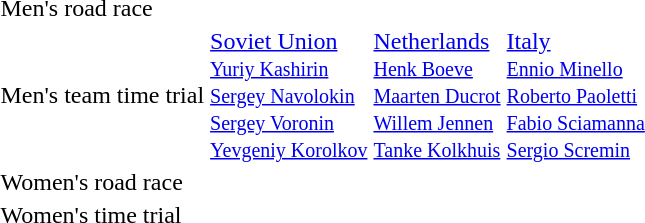<table>
<tr>
<td>Men's road race</td>
<td></td>
<td></td>
<td></td>
</tr>
<tr>
<td>Men's team time trial</td>
<td> <a href='#'>Soviet Union</a><br><small><a href='#'>Yuriy Kashirin</a><br><a href='#'>Sergey Navolokin</a><br><a href='#'>Sergey Voronin</a><br><a href='#'>Yevgeniy Korolkov</a></small></td>
<td> <a href='#'>Netherlands</a><br><small><a href='#'>Henk Boeve</a><br><a href='#'>Maarten Ducrot</a><br><a href='#'>Willem Jennen</a><br><a href='#'>Tanke Kolkhuis</a></small></td>
<td> <a href='#'>Italy</a><br><small><a href='#'>Ennio Minello</a><br><a href='#'>Roberto Paoletti</a><br><a href='#'>Fabio Sciamanna</a><br><a href='#'>Sergio Scremin</a></small></td>
</tr>
<tr>
<td>Women's road race</td>
<td></td>
<td></td>
<td></td>
</tr>
<tr>
<td>Women's time trial</td>
<td></td>
<td></td>
<td></td>
</tr>
</table>
